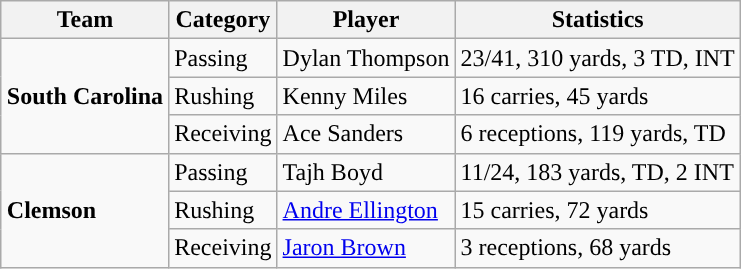<table class="wikitable" style="float: right;">
<tr>
<th>Team</th>
<th>Category</th>
<th>Player</th>
<th>Statistics</th>
</tr>
<tr>
<td rowspan=3><strong>South Carolina</strong></td>
<td>Passing</td>
<td>Dylan Thompson</td>
<td>23/41, 310 yards, 3 TD, INT</td>
</tr>
<tr>
<td>Rushing</td>
<td>Kenny Miles</td>
<td>16 carries, 45 yards</td>
</tr>
<tr>
<td>Receiving</td>
<td>Ace Sanders</td>
<td>6 receptions, 119 yards, TD</td>
</tr>
<tr>
<td rowspan=3><strong>Clemson</strong></td>
<td>Passing</td>
<td>Tajh Boyd</td>
<td>11/24, 183 yards, TD, 2 INT</td>
</tr>
<tr>
<td>Rushing</td>
<td><a href='#'>Andre Ellington</a></td>
<td>15 carries, 72 yards</td>
</tr>
<tr>
<td>Receiving</td>
<td><a href='#'>Jaron Brown</a></td>
<td>3 receptions, 68 yards</td>
</tr>
</table>
